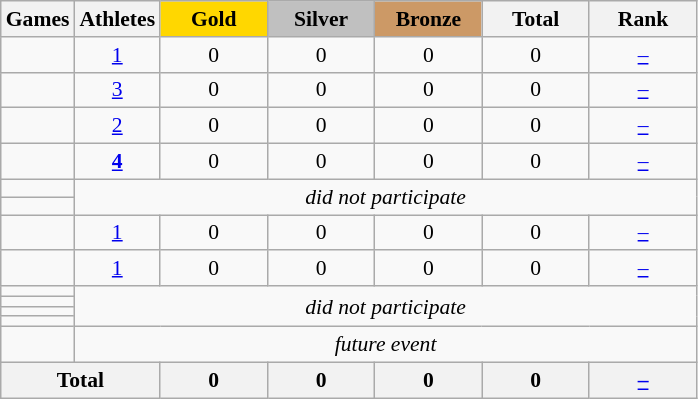<table class="wikitable" style="text-align:center; font-size:90%;">
<tr>
<th>Games</th>
<th>Athletes</th>
<td style="background:gold; width:4.5em; font-weight:bold;">Gold</td>
<td style="background:silver; width:4.5em; font-weight:bold;">Silver</td>
<td style="background:#cc9966; width:4.5em; font-weight:bold;">Bronze</td>
<th style="width:4.5em; font-weight:bold;">Total</th>
<th style="width:4.5em; font-weight:bold;">Rank</th>
</tr>
<tr>
<td align=left> </td>
<td><a href='#'>1</a></td>
<td>0</td>
<td>0</td>
<td>0</td>
<td>0</td>
<td><a href='#'>–</a></td>
</tr>
<tr>
<td align=left> </td>
<td><a href='#'>3</a></td>
<td>0</td>
<td>0</td>
<td>0</td>
<td>0</td>
<td><a href='#'>–</a></td>
</tr>
<tr>
<td align=left> </td>
<td><a href='#'>2</a></td>
<td>0</td>
<td>0</td>
<td>0</td>
<td>0</td>
<td><a href='#'>–</a></td>
</tr>
<tr>
<td align=left> </td>
<td><a href='#'><strong>4</strong></a></td>
<td>0</td>
<td>0</td>
<td>0</td>
<td>0</td>
<td><a href='#'>–</a></td>
</tr>
<tr>
<td align=left> </td>
<td colspan=6; rowspan=2><em>did not participate</em></td>
</tr>
<tr>
<td align=left> </td>
</tr>
<tr>
<td align=left> </td>
<td><a href='#'>1</a></td>
<td>0</td>
<td>0</td>
<td>0</td>
<td>0</td>
<td><a href='#'>–</a></td>
</tr>
<tr>
<td align=left> </td>
<td><a href='#'>1</a></td>
<td>0</td>
<td>0</td>
<td>0</td>
<td>0</td>
<td><a href='#'>–</a></td>
</tr>
<tr>
<td align=left> </td>
<td colspan=6; rowspan=4><em>did not participate</em></td>
</tr>
<tr>
<td align=left> </td>
</tr>
<tr>
<td align=left> </td>
</tr>
<tr>
<td align=left> </td>
</tr>
<tr>
<td align=left> </td>
<td colspan=6><em>future event</em></td>
</tr>
<tr>
<th colspan=2>Total</th>
<th>0</th>
<th>0</th>
<th>0</th>
<th>0</th>
<th><a href='#'>–</a></th>
</tr>
</table>
